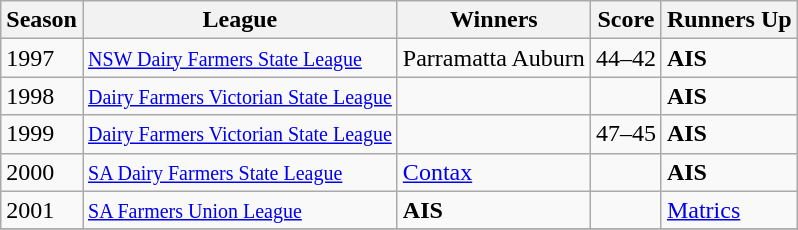<table class="wikitable collapsible">
<tr>
<th>Season</th>
<th>League</th>
<th>Winners</th>
<th>Score</th>
<th>Runners Up</th>
</tr>
<tr>
<td>1997 </td>
<td><small><a href='#'>NSW Dairy Farmers State League</a></small></td>
<td>Parramatta Auburn</td>
<td>44–42</td>
<td><strong>AIS</strong></td>
</tr>
<tr>
<td>1998 </td>
<td><small><a href='#'>Dairy Farmers Victorian State League</a></small></td>
<td></td>
<td></td>
<td><strong>AIS</strong></td>
</tr>
<tr>
<td>1999 </td>
<td><small><a href='#'>Dairy Farmers Victorian State League</a></small></td>
<td></td>
<td>47–45</td>
<td><strong>AIS</strong></td>
</tr>
<tr>
<td>2000 </td>
<td><small><a href='#'>SA Dairy Farmers State League</a></small></td>
<td><a href='#'>Contax</a></td>
<td></td>
<td><strong>AIS</strong></td>
</tr>
<tr>
<td>2001 </td>
<td><small><a href='#'>SA Farmers Union League</a></small></td>
<td><strong>AIS</strong></td>
<td></td>
<td><a href='#'>Matrics</a></td>
</tr>
<tr>
</tr>
</table>
